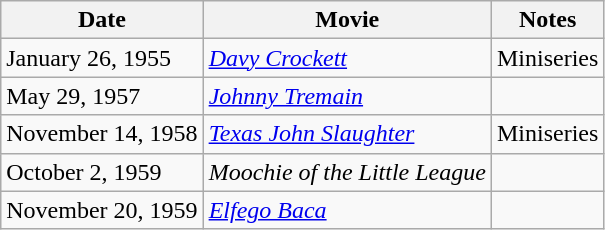<table class="wikitable">
<tr>
<th>Date</th>
<th>Movie</th>
<th>Notes</th>
</tr>
<tr>
<td>January 26, 1955</td>
<td><em><a href='#'>Davy Crockett</a></em></td>
<td>Miniseries</td>
</tr>
<tr>
<td>May 29, 1957</td>
<td><em><a href='#'>Johnny Tremain</a></em></td>
<td></td>
</tr>
<tr>
<td>November 14, 1958</td>
<td><em><a href='#'>Texas John Slaughter</a></em></td>
<td>Miniseries</td>
</tr>
<tr>
<td>October 2, 1959</td>
<td><em>Moochie of the Little League</em></td>
<td></td>
</tr>
<tr>
<td>November 20, 1959</td>
<td><em><a href='#'>Elfego Baca</a></em></td>
<td></td>
</tr>
</table>
